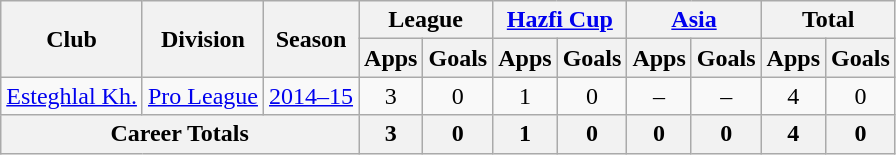<table class="wikitable" style="text-align: center;">
<tr>
<th rowspan="2">Club</th>
<th rowspan="2">Division</th>
<th rowspan="2">Season</th>
<th colspan="2">League</th>
<th colspan="2"><a href='#'>Hazfi Cup</a></th>
<th colspan="2"><a href='#'>Asia</a></th>
<th colspan="2">Total</th>
</tr>
<tr>
<th>Apps</th>
<th>Goals</th>
<th>Apps</th>
<th>Goals</th>
<th>Apps</th>
<th>Goals</th>
<th>Apps</th>
<th>Goals</th>
</tr>
<tr>
<td><a href='#'>Esteghlal Kh.</a></td>
<td><a href='#'>Pro League</a></td>
<td><a href='#'>2014–15</a></td>
<td>3</td>
<td>0</td>
<td>1</td>
<td>0</td>
<td>–</td>
<td>–</td>
<td>4</td>
<td>0</td>
</tr>
<tr>
<th colspan=3>Career Totals</th>
<th>3</th>
<th>0</th>
<th>1</th>
<th>0</th>
<th>0</th>
<th>0</th>
<th>4</th>
<th>0</th>
</tr>
</table>
